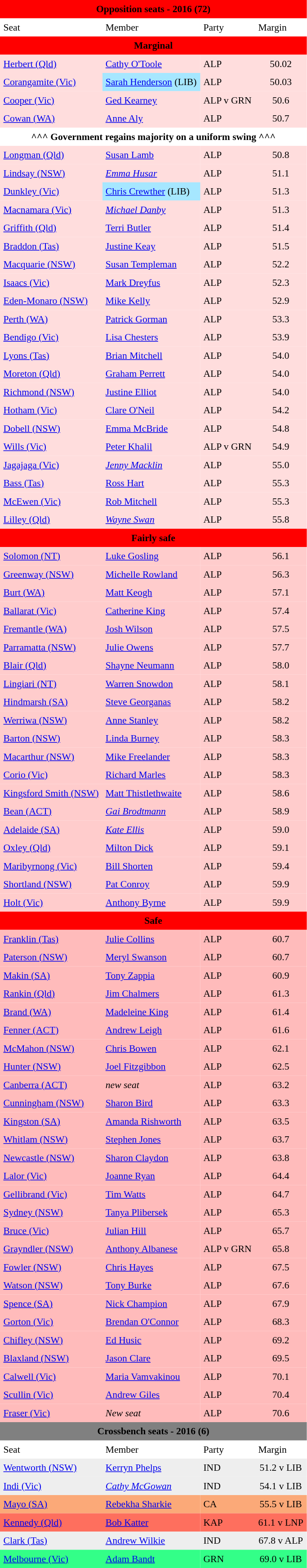<table class="toccolours" cellpadding="5" cellspacing="0" style="float:left; margin-right:.5em; margin-top:.4em; font-size:90%;">
<tr>
<td colspan="4"  style="text-align:center; background:red;"><span><strong>Opposition seats - 2016 (72)</strong></span></td>
</tr>
<tr>
</tr>
<tr>
<td>Seat</td>
<td>Member</td>
<td>Party</td>
<td>Margin</td>
</tr>
<tr>
<td colspan="4"  style="text-align:center; background:red;"><span><strong>Marginal</strong></span></td>
</tr>
<tr style="background:#fdd;">
<td><a href='#'>Herbert (Qld)</a></td>
<td><a href='#'>Cathy O'Toole</a></td>
<td>ALP</td>
<td style="text-align:center;">50.02</td>
</tr>
<tr style="background:#fdd;">
<td><a href='#'>Corangamite (Vic)</a></td>
<td style="background:#a6e7ff;"><a href='#'>Sarah Henderson</a> (LIB)</td>
<td>ALP</td>
<td style="text-align:center;">50.03</td>
</tr>
<tr style="background:#fdd;">
<td><a href='#'>Cooper (Vic)</a></td>
<td><a href='#'>Ged Kearney</a></td>
<td>ALP v GRN</td>
<td style="text-align:center;">50.6</td>
</tr>
<tr style="background:#fdd;">
<td><a href='#'>Cowan (WA)</a></td>
<td><a href='#'>Anne Aly</a></td>
<td>ALP</td>
<td style="text-align:center;">50.7</td>
</tr>
<tr>
<th colspan="4">^^^ Government regains majority on a uniform swing ^^^</th>
</tr>
<tr style="background:#fdd;">
<td><a href='#'>Longman (Qld)</a></td>
<td><a href='#'>Susan Lamb</a></td>
<td>ALP</td>
<td style="text-align:center;">50.8</td>
</tr>
<tr style="background:#fdd;">
<td><a href='#'>Lindsay (NSW)</a></td>
<td><em><a href='#'>Emma Husar</a></em></td>
<td>ALP</td>
<td style="text-align:center;">51.1</td>
</tr>
<tr style="background:#fdd;">
<td><a href='#'>Dunkley (Vic)</a></td>
<td style="background:#a6e7ff;"><a href='#'>Chris Crewther</a> (LIB)</td>
<td>ALP</td>
<td style="text-align:center;">51.3</td>
</tr>
<tr style="background:#fdd;">
<td><a href='#'>Macnamara (Vic)</a></td>
<td><em><a href='#'>Michael Danby</a></em></td>
<td>ALP</td>
<td style="text-align:center;">51.3</td>
</tr>
<tr style="background:#fdd;">
<td><a href='#'>Griffith (Qld)</a></td>
<td><a href='#'>Terri Butler</a></td>
<td>ALP</td>
<td style="text-align:center;">51.4</td>
</tr>
<tr style="background:#fdd;">
<td><a href='#'>Braddon (Tas)</a></td>
<td><a href='#'>Justine Keay</a></td>
<td>ALP</td>
<td style="text-align:center;">51.5</td>
</tr>
<tr style="background:#fdd;">
<td><a href='#'>Macquarie (NSW)</a></td>
<td><a href='#'>Susan Templeman</a></td>
<td>ALP</td>
<td style="text-align:center;">52.2</td>
</tr>
<tr style="background:#fdd;">
<td><a href='#'>Isaacs (Vic)</a></td>
<td><a href='#'>Mark Dreyfus</a></td>
<td>ALP</td>
<td style="text-align:center;">52.3</td>
</tr>
<tr style="background:#fdd;">
<td><a href='#'>Eden-Monaro (NSW)</a></td>
<td><a href='#'>Mike Kelly</a></td>
<td>ALP</td>
<td style="text-align:center;">52.9</td>
</tr>
<tr style="background:#fdd;">
<td><a href='#'>Perth (WA)</a></td>
<td><a href='#'>Patrick Gorman</a></td>
<td>ALP</td>
<td style="text-align:center;">53.3</td>
</tr>
<tr style="background:#fdd;">
<td><a href='#'>Bendigo (Vic)</a></td>
<td><a href='#'>Lisa Chesters</a></td>
<td>ALP</td>
<td style="text-align:center;">53.9</td>
</tr>
<tr style="background:#fdd;">
<td><a href='#'>Lyons (Tas)</a></td>
<td><a href='#'>Brian Mitchell</a></td>
<td>ALP</td>
<td style="text-align:center;">54.0</td>
</tr>
<tr style="background:#fdd;">
<td><a href='#'>Moreton (Qld)</a></td>
<td><a href='#'>Graham Perrett</a></td>
<td>ALP</td>
<td style="text-align:center;">54.0</td>
</tr>
<tr style="background:#fdd;">
<td><a href='#'>Richmond (NSW)</a></td>
<td><a href='#'>Justine Elliot</a></td>
<td>ALP</td>
<td style="text-align:center;">54.0</td>
</tr>
<tr style="background:#fdd;">
<td><a href='#'>Hotham (Vic)</a></td>
<td><a href='#'>Clare O'Neil</a></td>
<td>ALP</td>
<td style="text-align:center;">54.2</td>
</tr>
<tr style="background:#fdd;">
<td><a href='#'>Dobell (NSW)</a></td>
<td><a href='#'>Emma McBride</a></td>
<td>ALP</td>
<td style="text-align:center;">54.8</td>
</tr>
<tr style="background:#fdd;">
<td><a href='#'>Wills (Vic)</a></td>
<td><a href='#'>Peter Khalil</a></td>
<td>ALP v GRN</td>
<td style="text-align:center;">54.9</td>
</tr>
<tr style="background:#fdd;">
<td><a href='#'>Jagajaga (Vic)</a></td>
<td><em><a href='#'>Jenny Macklin</a></em></td>
<td>ALP</td>
<td style="text-align:center;">55.0</td>
</tr>
<tr style="background:#fdd;">
<td><a href='#'>Bass (Tas)</a></td>
<td><a href='#'>Ross Hart</a></td>
<td>ALP</td>
<td style="text-align:center;">55.3</td>
</tr>
<tr style="background:#fdd;">
<td><a href='#'>McEwen (Vic)</a></td>
<td><a href='#'>Rob Mitchell</a></td>
<td>ALP</td>
<td style="text-align:center;">55.3</td>
</tr>
<tr style="background:#fdd;">
<td><a href='#'>Lilley (Qld)</a></td>
<td><em><a href='#'>Wayne Swan</a></em></td>
<td>ALP</td>
<td style="text-align:center;">55.8</td>
</tr>
<tr>
<td colspan="4"  style="text-align:center; background:red;"><span><strong>Fairly safe</strong></span></td>
</tr>
<tr style="background:#fcc;">
<td><a href='#'>Solomon (NT)</a></td>
<td><a href='#'>Luke Gosling</a></td>
<td>ALP</td>
<td style="text-align:center;">56.1</td>
</tr>
<tr style="background:#fcc;">
<td><a href='#'>Greenway (NSW)</a></td>
<td><a href='#'>Michelle Rowland</a></td>
<td>ALP</td>
<td style="text-align:center;">56.3</td>
</tr>
<tr style="background:#fcc;">
<td><a href='#'>Burt (WA)</a></td>
<td><a href='#'>Matt Keogh</a></td>
<td>ALP</td>
<td style="text-align:center;">57.1</td>
</tr>
<tr style="background:#fcc;">
<td><a href='#'>Ballarat (Vic)</a></td>
<td><a href='#'>Catherine King</a></td>
<td>ALP</td>
<td style="text-align:center;">57.4</td>
</tr>
<tr style="background:#fcc;">
<td><a href='#'>Fremantle (WA)</a></td>
<td><a href='#'>Josh Wilson</a></td>
<td>ALP</td>
<td style="text-align:center;">57.5</td>
</tr>
<tr style="background:#fcc;">
<td><a href='#'>Parramatta (NSW)</a></td>
<td><a href='#'>Julie Owens</a></td>
<td>ALP</td>
<td style="text-align:center;">57.7</td>
</tr>
<tr style="background:#fcc;">
<td><a href='#'>Blair (Qld)</a></td>
<td><a href='#'>Shayne Neumann</a></td>
<td>ALP</td>
<td style="text-align:center;">58.0</td>
</tr>
<tr style="background:#fcc;">
<td><a href='#'>Lingiari (NT)</a></td>
<td><a href='#'>Warren Snowdon</a></td>
<td>ALP</td>
<td style="text-align:center;">58.1</td>
</tr>
<tr style="background:#fcc;">
<td><a href='#'>Hindmarsh (SA)</a></td>
<td><a href='#'>Steve Georganas</a></td>
<td>ALP</td>
<td style="text-align:center;">58.2</td>
</tr>
<tr style="background:#fcc;">
<td><a href='#'>Werriwa (NSW)</a></td>
<td><a href='#'>Anne Stanley</a></td>
<td>ALP</td>
<td style="text-align:center;">58.2</td>
</tr>
<tr style="background:#fcc;">
<td><a href='#'>Barton (NSW)</a></td>
<td><a href='#'>Linda Burney</a></td>
<td>ALP</td>
<td style="text-align:center;">58.3</td>
</tr>
<tr style="background:#fcc;">
<td><a href='#'>Macarthur (NSW)</a></td>
<td><a href='#'>Mike Freelander</a></td>
<td>ALP</td>
<td style="text-align:center;">58.3</td>
</tr>
<tr style="background:#fcc;">
<td><a href='#'>Corio (Vic)</a></td>
<td><a href='#'>Richard Marles</a></td>
<td>ALP</td>
<td style="text-align:center;">58.3</td>
</tr>
<tr style="background:#fcc;">
<td><a href='#'>Kingsford Smith (NSW)</a></td>
<td><a href='#'>Matt Thistlethwaite</a></td>
<td>ALP</td>
<td style="text-align:center;">58.6</td>
</tr>
<tr style="background:#fcc;">
<td><a href='#'>Bean (ACT)</a></td>
<td><em><a href='#'>Gai Brodtmann</a></em></td>
<td>ALP</td>
<td style="text-align:center;">58.9</td>
</tr>
<tr style="background:#fcc;">
<td><a href='#'>Adelaide (SA)</a></td>
<td><em><a href='#'>Kate Ellis</a></em></td>
<td>ALP</td>
<td style="text-align:center;">59.0</td>
</tr>
<tr style="background:#fcc;">
<td><a href='#'>Oxley (Qld)</a></td>
<td><a href='#'>Milton Dick</a></td>
<td>ALP</td>
<td style="text-align:center;">59.1</td>
</tr>
<tr style="background:#fcc;">
<td><a href='#'>Maribyrnong (Vic)</a></td>
<td><a href='#'>Bill Shorten</a></td>
<td>ALP</td>
<td style="text-align:center;">59.4</td>
</tr>
<tr style="background:#fcc;">
<td><a href='#'>Shortland (NSW)</a></td>
<td><a href='#'>Pat Conroy</a></td>
<td>ALP</td>
<td style="text-align:center;">59.9</td>
</tr>
<tr style="background:#fcc;">
<td><a href='#'>Holt (Vic)</a></td>
<td><a href='#'>Anthony Byrne</a></td>
<td>ALP</td>
<td style="text-align:center;">59.9</td>
</tr>
<tr>
<td colspan="4"  style="text-align:center; background:red;"><span><strong>Safe</strong></span></td>
</tr>
<tr style="background:#fbb;">
<td><a href='#'>Franklin (Tas)</a></td>
<td><a href='#'>Julie Collins</a></td>
<td>ALP</td>
<td style="text-align:center;">60.7</td>
</tr>
<tr style="background:#fbb;">
<td><a href='#'>Paterson (NSW)</a></td>
<td><a href='#'>Meryl Swanson</a></td>
<td>ALP</td>
<td style="text-align:center;">60.7</td>
</tr>
<tr style="background:#fbb;">
<td><a href='#'>Makin (SA)</a></td>
<td><a href='#'>Tony Zappia</a></td>
<td>ALP</td>
<td style="text-align:center;">60.9</td>
</tr>
<tr style="background:#fbb;">
<td><a href='#'>Rankin (Qld)</a></td>
<td><a href='#'>Jim Chalmers</a></td>
<td>ALP</td>
<td style="text-align:center;">61.3</td>
</tr>
<tr style="background:#fbb;">
<td><a href='#'>Brand (WA)</a></td>
<td><a href='#'>Madeleine King</a></td>
<td>ALP</td>
<td style="text-align:center;">61.4</td>
</tr>
<tr style="background:#fbb;">
<td><a href='#'>Fenner (ACT)</a></td>
<td><a href='#'>Andrew Leigh</a></td>
<td>ALP</td>
<td style="text-align:center;">61.6</td>
</tr>
<tr style="background:#fbb;">
<td><a href='#'>McMahon (NSW)</a></td>
<td><a href='#'>Chris Bowen</a></td>
<td>ALP</td>
<td style="text-align:center;">62.1</td>
</tr>
<tr style="background:#fbb;">
<td><a href='#'>Hunter (NSW)</a></td>
<td><a href='#'>Joel Fitzgibbon</a></td>
<td>ALP</td>
<td style="text-align:center;">62.5</td>
</tr>
<tr style="background:#fbb;">
<td><a href='#'>Canberra (ACT)</a></td>
<td><em>new seat</em></td>
<td>ALP</td>
<td style="text-align:center;">63.2</td>
</tr>
<tr style="background:#fbb;">
<td><a href='#'>Cunningham (NSW)</a></td>
<td><a href='#'>Sharon Bird</a></td>
<td>ALP</td>
<td style="text-align:center;">63.3</td>
</tr>
<tr style="background:#fbb;">
<td><a href='#'>Kingston (SA)</a></td>
<td><a href='#'>Amanda Rishworth</a></td>
<td>ALP</td>
<td style="text-align:center;">63.5</td>
</tr>
<tr style="background:#fbb;">
<td><a href='#'>Whitlam (NSW)</a></td>
<td><a href='#'>Stephen Jones</a></td>
<td>ALP</td>
<td style="text-align:center;">63.7</td>
</tr>
<tr style="background:#fbb;">
<td><a href='#'>Newcastle (NSW)</a></td>
<td><a href='#'>Sharon Claydon</a></td>
<td>ALP</td>
<td style="text-align:center;">63.8</td>
</tr>
<tr style="background:#fbb;">
<td><a href='#'>Lalor (Vic)</a></td>
<td><a href='#'>Joanne Ryan</a></td>
<td>ALP</td>
<td style="text-align:center;">64.4</td>
</tr>
<tr style="background:#fbb;">
<td><a href='#'>Gellibrand (Vic)</a></td>
<td><a href='#'>Tim Watts</a></td>
<td>ALP</td>
<td style="text-align:center;">64.7</td>
</tr>
<tr style="background:#fbb;">
<td><a href='#'>Sydney (NSW)</a></td>
<td><a href='#'>Tanya Plibersek</a></td>
<td>ALP</td>
<td style="text-align:center;">65.3</td>
</tr>
<tr style="background:#fbb;">
<td><a href='#'>Bruce (Vic)</a></td>
<td><a href='#'>Julian Hill</a></td>
<td>ALP</td>
<td style="text-align:center;">65.7</td>
</tr>
<tr style="background:#fbb;">
<td><a href='#'>Grayndler (NSW)</a></td>
<td><a href='#'>Anthony Albanese</a></td>
<td>ALP v GRN</td>
<td style="text-align:center;">65.8</td>
</tr>
<tr style="background:#fbb;">
<td><a href='#'>Fowler (NSW)</a></td>
<td><a href='#'>Chris Hayes</a></td>
<td>ALP</td>
<td style="text-align:center;">67.5</td>
</tr>
<tr style="background:#fbb;">
<td><a href='#'>Watson (NSW)</a></td>
<td><a href='#'>Tony Burke</a></td>
<td>ALP</td>
<td style="text-align:center;">67.6</td>
</tr>
<tr style="background:#fbb;">
<td><a href='#'>Spence (SA)</a></td>
<td><a href='#'>Nick Champion</a></td>
<td>ALP</td>
<td style="text-align:center;">67.9</td>
</tr>
<tr style="background:#fbb;">
<td><a href='#'>Gorton (Vic)</a></td>
<td><a href='#'>Brendan O'Connor</a></td>
<td>ALP</td>
<td style="text-align:center;">68.3</td>
</tr>
<tr style="background:#fbb;">
<td><a href='#'>Chifley (NSW)</a></td>
<td><a href='#'>Ed Husic</a></td>
<td>ALP</td>
<td style="text-align:center;">69.2</td>
</tr>
<tr style="background:#fbb;">
<td><a href='#'>Blaxland (NSW)</a></td>
<td><a href='#'>Jason Clare</a></td>
<td>ALP</td>
<td style="text-align:center;">69.5</td>
</tr>
<tr style="background:#fbb;">
<td><a href='#'>Calwell (Vic)</a></td>
<td><a href='#'>Maria Vamvakinou</a></td>
<td>ALP</td>
<td style="text-align:center;">70.1</td>
</tr>
<tr style="background:#fbb;">
<td><a href='#'>Scullin (Vic)</a></td>
<td><a href='#'>Andrew Giles</a></td>
<td>ALP</td>
<td style="text-align:center;">70.4</td>
</tr>
<tr style="background:#fbb;">
<td><a href='#'>Fraser (Vic)</a></td>
<td><em>New seat</em></td>
<td>ALP</td>
<td style="text-align:center;">70.6</td>
</tr>
<tr>
<td colspan="4"  style="text-align:center; background:gray;"><span><strong>Crossbench seats - 2016 (6)</strong></span></td>
</tr>
<tr>
</tr>
<tr>
<td>Seat</td>
<td>Member</td>
<td>Party</td>
<td>Margin</td>
</tr>
<tr>
</tr>
<tr style="background:#eee;">
<td><a href='#'>Wentworth (NSW)</a></td>
<td><a href='#'>Kerryn Phelps</a></td>
<td>IND</td>
<td style="text-align:center;">51.2 v LIB</td>
</tr>
<tr style="background:#eee;">
<td><a href='#'>Indi (Vic)</a></td>
<td><em><a href='#'>Cathy McGowan</a></em></td>
<td>IND</td>
<td style="text-align:center;">54.1 v LIB</td>
</tr>
<tr style="background:#fba978;">
<td><a href='#'>Mayo (SA)</a></td>
<td><a href='#'>Rebekha Sharkie</a></td>
<td>CA</td>
<td style="text-align:center;">55.5 v LIB</td>
</tr>
<tr style="background:#fe6f5e;">
<td><a href='#'>Kennedy (Qld)</a></td>
<td><a href='#'>Bob Katter</a></td>
<td>KAP</td>
<td style="text-align:center;">61.1 v LNP</td>
</tr>
<tr style="background:#eee;">
<td><a href='#'>Clark (Tas)</a></td>
<td><a href='#'>Andrew Wilkie</a></td>
<td>IND</td>
<td style="text-align:center;">67.8 v ALP</td>
</tr>
<tr style="background:#33ff88;">
<td><a href='#'>Melbourne (Vic)</a></td>
<td><a href='#'>Adam Bandt</a></td>
<td>GRN</td>
<td style="text-align:center;">69.0 v LIB</td>
</tr>
</table>
